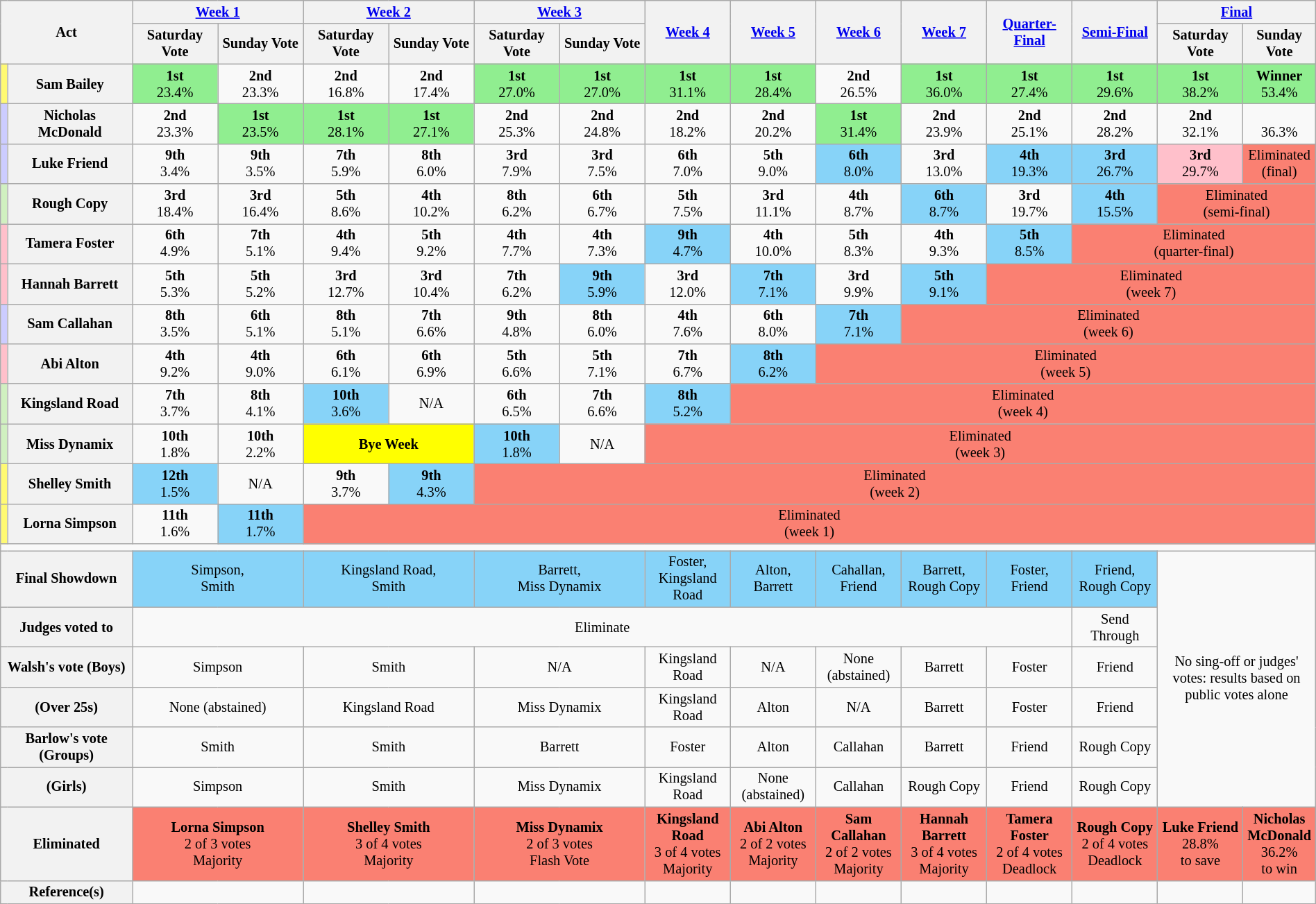<table class="wikitable" style="text-align:center; font-size:85%; width:100%">
<tr>
<th style="width:10%" rowspan="2" colspan=2 scope="col">Act</th>
<th colspan="2" scope="col"><a href='#'>Week 1</a></th>
<th colspan="2" scope="col"><a href='#'>Week 2</a></th>
<th colspan="2" scope="col"><a href='#'>Week 3</a></th>
<th style="width:6.5%" rowspan="2" scope="col"><a href='#'>Week 4</a></th>
<th style="width:6.5%" rowspan="2" scope="col"><a href='#'>Week 5</a></th>
<th style="width:6.5%" rowspan="2" scope="col"><a href='#'>Week 6</a></th>
<th style="width:6.5%" rowspan="2" scope="col"><a href='#'>Week 7</a></th>
<th style="width:6.5%" rowspan="2" scope="col"><a href='#'>Quarter-Final</a></th>
<th style="width:6.5%" rowspan="2" scope="col"><a href='#'>Semi-Final</a></th>
<th colspan="2"><a href='#'>Final</a></th>
</tr>
<tr>
<th style="width:6.5%">Saturday Vote</th>
<th style="width:6.5%">Sunday Vote</th>
<th style="width:6.5%">Saturday Vote</th>
<th style="width:6.5%">Sunday Vote</th>
<th style="width:6.5%">Saturday Vote</th>
<th style="width:6.5%">Sunday Vote</th>
<th style="width:6.5%">Saturday Vote</th>
<th style="width:6.5%">Sunday Vote</th>
</tr>
<tr>
<th style="background:#fffa73"></th>
<th scope="row">Sam Bailey</th>
<td style="background:lightgreen"><strong>1st</strong><br> 23.4%</td>
<td><strong>2nd</strong> <br> 23.3%</td>
<td><strong>2nd</strong> <br> 16.8%</td>
<td><strong>2nd</strong> <br> 17.4%</td>
<td style="background:lightgreen"><strong>1st</strong> <br> 27.0%</td>
<td style="background:lightgreen"><strong>1st</strong> <br> 27.0%</td>
<td style="background:lightgreen"><strong>1st</strong><br>31.1%</td>
<td style="background:lightgreen"><strong>1st</strong> <br> 28.4%</td>
<td><strong>2nd</strong> <br> 26.5%</td>
<td style="background:lightgreen"><strong>1st</strong> <br> 36.0%</td>
<td style="background:lightgreen"><strong>1st</strong> <br> 27.4%</td>
<td style="background:lightgreen"><strong>1st</strong> <br> 29.6%</td>
<td style="background:lightgreen"><strong>1st</strong> <br> 38.2%</td>
<td style="background:lightgreen"><strong>Winner</strong> <br> 53.4%</td>
</tr>
<tr>
<th style="background:#ccf"></th>
<th scope="row">Nicholas McDonald</th>
<td><strong>2nd</strong><br>23.3%</td>
<td style="background:lightgreen"><strong>1st</strong><br>23.5%</td>
<td style="background:lightgreen"><strong>1st</strong><br>28.1%</td>
<td style="background:lightgreen"><strong>1st</strong><br>27.1%</td>
<td><strong>2nd</strong><br>25.3%</td>
<td><strong>2nd</strong><br>24.8%</td>
<td><strong>2nd</strong><br>18.2%</td>
<td><strong>2nd</strong><br>20.2%</td>
<td style="background:lightgreen"><strong>1st</strong><br>31.4%</td>
<td><strong>2nd</strong><br>23.9%</td>
<td><strong>2nd</strong><br>25.1%</td>
<td><strong>2nd</strong><br>28.2%</td>
<td><strong>2nd</strong><br>32.1%</td>
<td><strong></strong> <br>36.3%</td>
</tr>
<tr>
<th style="background:#ccf"></th>
<th scope="row">Luke Friend</th>
<td><strong>9th</strong><br>3.4%</td>
<td><strong>9th</strong><br>3.5%</td>
<td><strong>7th</strong><br>5.9%</td>
<td><strong>8th</strong><br>6.0%</td>
<td><strong>3rd</strong><br>7.9%</td>
<td><strong>3rd</strong><br>7.5%</td>
<td><strong>6th</strong><br>7.0%</td>
<td><strong>5th</strong><br>9.0%</td>
<td style="background:#87D3F8;"><strong>6th</strong><br>8.0%</td>
<td><strong>3rd</strong><br>13.0%</td>
<td style="background:#87D3F8;"><strong>4th</strong><br>19.3%</td>
<td style="background:#87D3F8;"><strong>3rd</strong><br>26.7%</td>
<td style="background:pink;"><strong>3rd</strong><br>29.7%</td>
<td bgcolor=salmon>Eliminated<br>(final)</td>
</tr>
<tr>
<th style="background:#d0f0c0"></th>
<th scope="row">Rough Copy</th>
<td><strong>3rd</strong><br>18.4%</td>
<td><strong>3rd</strong><br>16.4%</td>
<td><strong>5th</strong><br>8.6%</td>
<td><strong>4th</strong><br>10.2%</td>
<td><strong>8th</strong><br>6.2%</td>
<td><strong>6th</strong><br>6.7%</td>
<td><strong>5th</strong><br>7.5%</td>
<td><strong>3rd</strong><br>11.1%</td>
<td><strong>4th</strong><br>8.7%</td>
<td style="background:#87D3F8;"><strong>6th</strong><br>8.7%</td>
<td><strong>3rd</strong><br>19.7%</td>
<td style="background:#87D3F8;"><strong>4th</strong><br>15.5%</td>
<td bgcolor=salmon colspan="2">Eliminated<br>(semi-final)</td>
</tr>
<tr>
<th style="background:pink"></th>
<th scope="row">Tamera Foster</th>
<td><strong>6th</strong><br>4.9%</td>
<td><strong>7th</strong><br>5.1%</td>
<td><strong>4th</strong><br>9.4%</td>
<td><strong>5th</strong><br>9.2%</td>
<td><strong>4th</strong><br>7.7%</td>
<td><strong>4th</strong><br>7.3%</td>
<td style="background:#87D3F8;"><strong>9th</strong><br>4.7%</td>
<td><strong>4th</strong><br>10.0%</td>
<td><strong>5th</strong><br>8.3%</td>
<td><strong>4th</strong><br>9.3%</td>
<td style="background:#87D3F8;"><strong>5th</strong><br>8.5%</td>
<td bgcolor=salmon colspan="3">Eliminated<br>(quarter-final)</td>
</tr>
<tr>
<th style="background:pink"></th>
<th scope="row">Hannah Barrett</th>
<td><strong>5th</strong><br>5.3%</td>
<td><strong>5th</strong><br>5.2%</td>
<td><strong>3rd</strong><br>12.7%</td>
<td><strong>3rd</strong><br>10.4%</td>
<td><strong>7th</strong><br>6.2%</td>
<td style="background:#87D3F8;"><strong>9th</strong><br>5.9%</td>
<td><strong>3rd</strong><br>12.0%</td>
<td style="background:#87D3F8;"><strong>7th</strong><br>7.1%</td>
<td><strong>3rd</strong><br>9.9%</td>
<td style="background:#87D3F8;"><strong>5th</strong><br>9.1%</td>
<td bgcolor=salmon colspan="4">Eliminated<br>(week 7)</td>
</tr>
<tr>
<th style="background:#ccf"></th>
<th scope="row">Sam Callahan</th>
<td><strong>8th</strong><br>3.5%</td>
<td><strong>6th</strong><br>5.1%</td>
<td><strong>8th</strong><br>5.1%</td>
<td><strong>7th</strong><br>6.6%</td>
<td><strong>9th</strong><br>4.8%</td>
<td><strong>8th</strong><br>6.0%</td>
<td><strong>4th</strong><br>7.6%</td>
<td><strong>6th</strong><br>8.0%</td>
<td style="background:#87D3F8;"><strong>7th</strong><br>7.1%</td>
<td bgcolor=salmon colspan=5>Eliminated<br>(week 6)</td>
</tr>
<tr>
<th style="background:pink"></th>
<th scope="row">Abi Alton</th>
<td><strong>4th</strong><br>9.2%</td>
<td><strong>4th</strong><br>9.0%</td>
<td><strong>6th</strong><br>6.1%</td>
<td><strong>6th</strong><br>6.9%</td>
<td><strong>5th</strong><br>6.6%</td>
<td><strong>5th</strong><br>7.1%</td>
<td><strong>7th</strong> <br> 6.7%</td>
<td style="background:#87D3F8;"><strong>8th</strong><br>6.2%</td>
<td bgcolor=salmon colspan=6>Eliminated<br>(week 5)</td>
</tr>
<tr>
<th style="background:#d0f0c0"></th>
<th scope="row">Kingsland Road</th>
<td><strong>7th</strong><br>3.7%</td>
<td><strong>8th</strong><br>4.1%</td>
<td style="background:#87D3F8;"><strong>10th</strong><br>3.6%</td>
<td>N/A</td>
<td><strong>6th</strong><br>6.5%</td>
<td><strong>7th</strong><br>6.6%</td>
<td style="background:#87D3F8;"><strong>8th</strong><br>5.2%</td>
<td bgcolor=salmon colspan=7>Eliminated<br>(week 4)</td>
</tr>
<tr>
<th style="background:#d0f0c0"></th>
<th scope="row">Miss Dynamix</th>
<td><strong>10th</strong><br>1.8%</td>
<td><strong>10th</strong><br>2.2%</td>
<td bgcolor=yellow colspan=2><strong>Bye Week</strong></td>
<td style="background:#87D3F8;"><strong>10th</strong><br>1.8%</td>
<td>N/A</td>
<td bgcolor=salmon colspan=8>Eliminated<br>(week 3)</td>
</tr>
<tr>
<th style="background:#fffa73"></th>
<th scope="row">Shelley Smith</th>
<td style="background:#87D3F8;"><strong>12th</strong><br>1.5%</td>
<td>N/A</td>
<td><strong>9th</strong><br>3.7%</td>
<td style="background:#87D3F8;"><strong>9th</strong><br>4.3%</td>
<td bgcolor=salmon colspan=10>Eliminated<br>(week 2)</td>
</tr>
<tr>
<th style="background:#fffa73"></th>
<th scope="row">Lorna Simpson</th>
<td><strong>11th</strong><br>1.6%</td>
<td style="background:#87D3F8;"><strong>11th</strong><br>1.7%</td>
<td bgcolor=salmon colspan=12>Eliminated<br>(week 1)</td>
</tr>
<tr>
<td colspan="16"></td>
</tr>
<tr>
<th scope="row" colspan=2>Final Showdown</th>
<td style="background:#87D3F8" colspan=2>Simpson,<br> Smith</td>
<td style="background:#87D3F8" colspan=2>Kingsland Road,<br> Smith</td>
<td style="background:#87D3F8" colspan=2>Barrett,<br>Miss Dynamix</td>
<td style="background:#87D3F8">Foster,<br>Kingsland Road</td>
<td style="background:#87D3F8">Alton, <br>Barrett</td>
<td style="background:#87D3F8">Cahallan,<br>Friend</td>
<td style="background:#87D3F8">Barrett,<br>Rough Copy</td>
<td style="background:#87D3F8">Foster,<br> Friend</td>
<td style="background:#87D3F8">Friend,<br>Rough Copy</td>
<td rowspan=6 colspan=2>No sing-off or judges' votes: results based on public votes alone</td>
</tr>
<tr>
<th scope="row" colspan=2>Judges voted to</th>
<td colspan="11">Eliminate</td>
<td>Send Through</td>
</tr>
<tr>
<th scope="row" colspan=2>Walsh's vote (Boys)</th>
<td colspan="2">Simpson</td>
<td colspan="2">Smith</td>
<td colspan="2">N/A</td>
<td>Kingsland Road</td>
<td>N/A</td>
<td>None (abstained)</td>
<td>Barrett</td>
<td>Foster</td>
<td>Friend</td>
</tr>
<tr>
<th scope="row" colspan=2> (Over 25s)</th>
<td colspan="2">None (abstained)</td>
<td colspan="2">Kingsland Road</td>
<td colspan="2">Miss Dynamix</td>
<td>Kingsland Road</td>
<td>Alton</td>
<td>N/A</td>
<td>Barrett</td>
<td>Foster</td>
<td>Friend</td>
</tr>
<tr>
<th scope="row" colspan=2>Barlow's vote (Groups)</th>
<td colspan="2">Smith</td>
<td colspan="2">Smith</td>
<td colspan="2">Barrett</td>
<td>Foster</td>
<td>Alton</td>
<td>Callahan</td>
<td>Barrett</td>
<td>Friend</td>
<td>Rough Copy</td>
</tr>
<tr>
<th scope="row" colspan=2> (Girls)</th>
<td colspan="2">Simpson</td>
<td colspan="2">Smith</td>
<td colspan="2">Miss Dynamix</td>
<td>Kingsland Road</td>
<td>None (abstained)</td>
<td>Callahan</td>
<td>Rough Copy</td>
<td>Friend</td>
<td>Rough Copy</td>
</tr>
<tr>
<th scope="row" colspan=2>Eliminated</th>
<td style="background:salmon;" colspan="2"><strong>Lorna Simpson</strong><br>2 of 3 votes<br>Majority</td>
<td style="background:salmon;" colspan="2"><strong>Shelley Smith</strong><br>3 of 4 votes<br>Majority</td>
<td style="background:salmon;" colspan="2"><strong>Miss Dynamix</strong><br>2 of 3 votes<br>Flash Vote</td>
<td style="background:salmon;"><strong>Kingsland Road</strong><br>3 of 4 votes<br>Majority</td>
<td style="background:salmon;"><strong>Abi Alton</strong><br>2 of 2 votes<br>Majority</td>
<td style="background:salmon;"><strong>Sam Callahan</strong><br>2 of 2 votes<br>Majority</td>
<td style="background:salmon;"><strong>Hannah Barrett</strong><br>3 of 4 votes<br>Majority</td>
<td style="background:salmon;"><strong>Tamera Foster</strong><br>2 of 4 votes<br>Deadlock</td>
<td style="background:salmon;"><strong>Rough Copy</strong><br>2 of 4 votes<br>Deadlock</td>
<td style="background:salmon;"><strong>Luke Friend</strong><br>28.8%<br>to save</td>
<td style="background:salmon;"><strong>Nicholas McDonald</strong><br>36.2%<br>to win</td>
</tr>
<tr>
<th scope="row" colspan=2>Reference(s)</th>
<td colspan="2"></td>
<td colspan="2"></td>
<td colspan="2"></td>
<td></td>
<td></td>
<td></td>
<td></td>
<td></td>
<td></td>
<td></td>
<td></td>
</tr>
</table>
